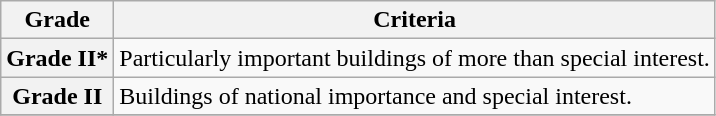<table class="wikitable" border="1">
<tr>
<th>Grade</th>
<th>Criteria</th>
</tr>
<tr>
<th>Grade II*</th>
<td>Particularly important buildings of more than special interest.</td>
</tr>
<tr>
<th>Grade II</th>
<td>Buildings of national importance and special interest.</td>
</tr>
<tr>
</tr>
</table>
